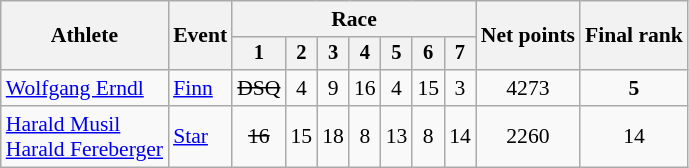<table class="wikitable" style="font-size:90%">
<tr>
<th rowspan="2">Athlete</th>
<th rowspan="2">Event</th>
<th colspan=7>Race</th>
<th rowspan=2>Net points</th>
<th rowspan=2>Final rank</th>
</tr>
<tr style="font-size:95%">
<th>1</th>
<th>2</th>
<th>3</th>
<th>4</th>
<th>5</th>
<th>6</th>
<th>7</th>
</tr>
<tr align=center>
<td align=left><a href='#'>Wolfgang Erndl</a></td>
<td align=left><a href='#'>Finn</a></td>
<td><s>DSQ</s></td>
<td>4</td>
<td>9</td>
<td>16</td>
<td>4</td>
<td>15</td>
<td>3</td>
<td>4273</td>
<td><strong>5</strong></td>
</tr>
<tr align=center>
<td align=left><a href='#'>Harald Musil</a><br><a href='#'>Harald Fereberger</a></td>
<td align=left><a href='#'>Star</a></td>
<td><s>16</s></td>
<td>15</td>
<td>18</td>
<td>8</td>
<td>13</td>
<td>8</td>
<td>14</td>
<td>2260</td>
<td>14</td>
</tr>
</table>
